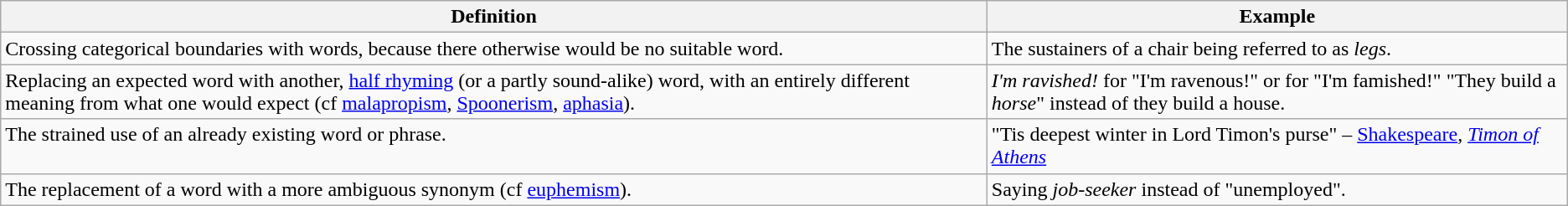<table class="wikitable sortable">
<tr valign="top">
<th>Definition</th>
<th>Example</th>
</tr>
<tr valign="top">
<td>Crossing categorical boundaries with words, because there otherwise would be no suitable word.</td>
<td>The sustainers of a chair being referred to as <em>legs</em>.</td>
</tr>
<tr valign="top">
<td>Replacing an expected word with another, <a href='#'>half rhyming</a> (or a partly sound-alike) word, with an entirely different meaning from what one would expect (cf <a href='#'>malapropism</a>, <a href='#'>Spoonerism</a>, <a href='#'>aphasia</a>).</td>
<td><em>I'm ravished!</em> for "I'm ravenous!" or for "I'm famished!"  "They build a <em>horse</em>" instead of they build a house.</td>
</tr>
<tr valign="top">
<td>The strained use of an already existing word or phrase.</td>
<td>"Tis deepest winter in Lord Timon's purse" – <a href='#'>Shakespeare</a>, <em><a href='#'>Timon of Athens</a></em></td>
</tr>
<tr valign="top">
<td>The replacement of a word with a more ambiguous synonym (cf <a href='#'>euphemism</a>).</td>
<td>Saying <em>job-seeker</em> instead of "unemployed".</td>
</tr>
</table>
